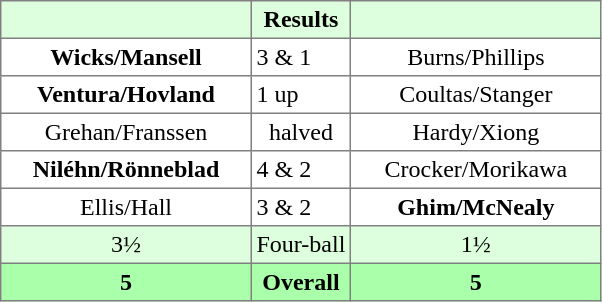<table border="1" cellpadding="3" style="border-collapse:collapse; text-align:center;">
<tr style="background:#ddffdd;">
<th width=160></th>
<th>Results</th>
<th width=160></th>
</tr>
<tr>
<td><strong>Wicks/Mansell</strong></td>
<td align=left> 3 & 1</td>
<td>Burns/Phillips</td>
</tr>
<tr>
<td><strong>Ventura/Hovland</strong></td>
<td align=left> 1 up</td>
<td>Coultas/Stanger</td>
</tr>
<tr>
<td>Grehan/Franssen</td>
<td>halved</td>
<td>Hardy/Xiong</td>
</tr>
<tr>
<td><strong>Niléhn/Rönneblad</strong></td>
<td align=left> 4 & 2</td>
<td>Crocker/Morikawa</td>
</tr>
<tr>
<td>Ellis/Hall</td>
<td align=left> 3 & 2</td>
<td><strong>Ghim/McNealy</strong></td>
</tr>
<tr style="background:#ddffdd;">
<td>3½</td>
<td>Four-ball</td>
<td>1½</td>
</tr>
<tr style="background:#aaffaa;">
<th>5</th>
<th>Overall</th>
<th>5</th>
</tr>
</table>
